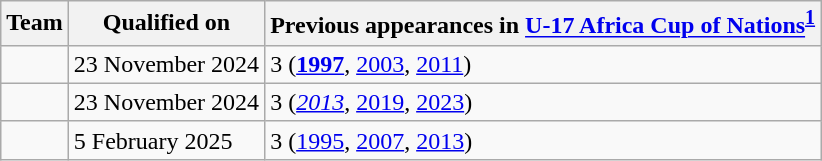<table class="wikitable sortable">
<tr>
<th>Team</th>
<th>Qualified on</th>
<th data-sort-type="number">Previous appearances in <a href='#'>U-17 Africa Cup of Nations</a><sup><strong><a href='#'>1</a></strong></sup></th>
</tr>
<tr>
<td></td>
<td>23 November 2024</td>
<td>3 (<a href='#'><strong>1997</strong></a>, <a href='#'>2003</a>, <a href='#'>2011</a>)</td>
</tr>
<tr>
<td></td>
<td>23 November 2024</td>
<td>3 (<a href='#'><em>2013</em></a>, <a href='#'>2019</a>, <a href='#'>2023</a>)</td>
</tr>
<tr>
<td></td>
<td>5 February 2025</td>
<td>3 (<a href='#'>1995</a>, <a href='#'>2007</a>, <a href='#'>2013</a>)</td>
</tr>
</table>
